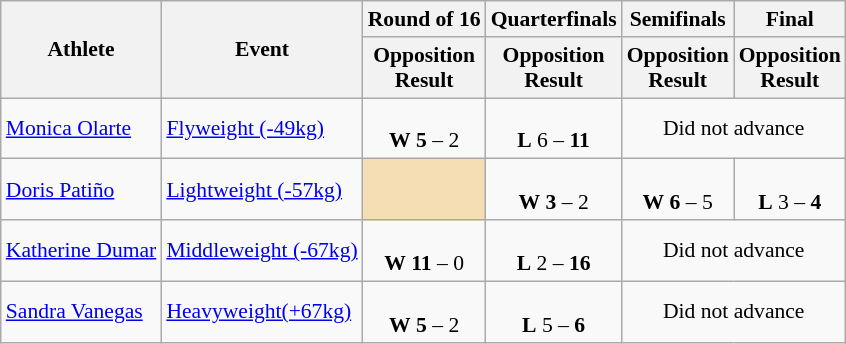<table class="wikitable" style="font-size:90%">
<tr>
<th rowspan=2>Athlete</th>
<th rowspan=2>Event</th>
<th>Round of 16</th>
<th>Quarterfinals</th>
<th>Semifinals</th>
<th>Final</th>
</tr>
<tr>
<th>Opposition<br>Result</th>
<th>Opposition<br>Result</th>
<th>Opposition<br>Result</th>
<th>Opposition<br>Result</th>
</tr>
<tr>
<td><a href='#'>Monica Olarte</a></td>
<td><a href='#'>Flyweight (-49kg)</a></td>
<td align=center><br> <strong>W</strong> <strong>5</strong> – 2</td>
<td align=center><br> <strong>L</strong> 6 – <strong>11</strong></td>
<td align="center" colspan="7">Did not advance</td>
</tr>
<tr>
<td><a href='#'>Doris Patiño</a></td>
<td><a href='#'>Lightweight (-57kg)</a></td>
<td align=center bgcolor=wheat></td>
<td align=center><br> <strong>W</strong> <strong>3</strong> – 2</td>
<td align=center><br> <strong>W</strong> <strong>6</strong> – 5</td>
<td align=center><br> <strong>L</strong> 3 – <strong>4</strong><br></td>
</tr>
<tr>
<td><a href='#'>Katherine Dumar</a></td>
<td><a href='#'>Middleweight (-67kg)</a></td>
<td align=center><br> <strong>W</strong> <strong>11</strong> – 0</td>
<td align=center><br> <strong>L</strong> 2 – <strong>16</strong></td>
<td align="center" colspan="7">Did not advance</td>
</tr>
<tr>
<td><a href='#'>Sandra Vanegas</a></td>
<td><a href='#'>Heavyweight(+67kg)</a></td>
<td align=center><br> <strong>W</strong> <strong>5</strong> – 2</td>
<td align=center><br> <strong>L</strong> 5 – <strong>6</strong></td>
<td align="center" colspan="7">Did not advance</td>
</tr>
</table>
